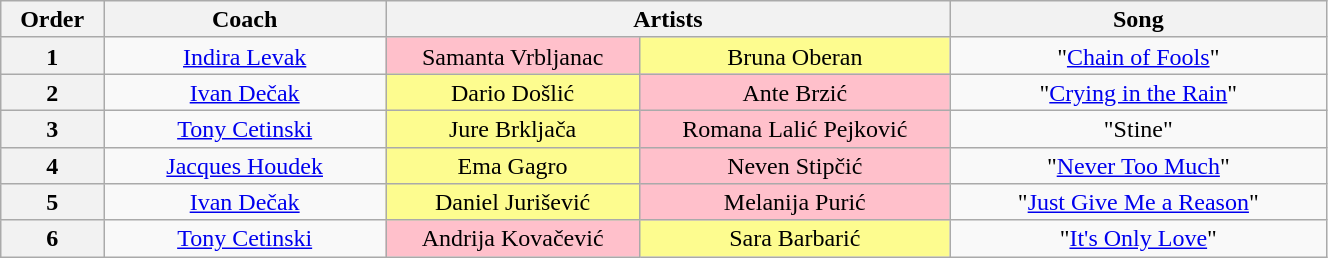<table class="wikitable" style="text-align:center; line-height:17px; width:70%;">
<tr>
<th width="05%">Order</th>
<th width="15%">Coach</th>
<th colspan="2" width="30%">Artists</th>
<th width="20%">Song</th>
</tr>
<tr>
<th scope="col">1</th>
<td><a href='#'>Indira Levak</a></td>
<td style="background:pink">Samanta Vrbljanac</td>
<td style="background:#fdfc8f">Bruna Oberan</td>
<td>"<a href='#'>Chain of Fools</a>"</td>
</tr>
<tr>
<th scope="col">2</th>
<td><a href='#'>Ivan Dečak</a></td>
<td style="background:#fdfc8f">Dario Došlić</td>
<td style="background:pink">Ante Brzić</td>
<td>"<a href='#'>Crying in the Rain</a>"</td>
</tr>
<tr>
<th scope="col">3</th>
<td><a href='#'>Tony Cetinski</a></td>
<td style="background:#fdfc8f">Jure Brkljača</td>
<td style="background:pink">Romana Lalić Pejković</td>
<td>"Stine"</td>
</tr>
<tr>
<th scope="col">4</th>
<td><a href='#'>Jacques Houdek</a></td>
<td style="background:#fdfc8f">Ema Gagro</td>
<td style="background:pink">Neven Stipčić</td>
<td>"<a href='#'>Never Too Much</a>"</td>
</tr>
<tr>
<th scope="col">5</th>
<td><a href='#'>Ivan Dečak</a></td>
<td style="background:#fdfc8f">Daniel Jurišević</td>
<td style="background:pink">Melanija Purić</td>
<td>"<a href='#'>Just Give Me a Reason</a>"</td>
</tr>
<tr>
<th scope="col">6</th>
<td><a href='#'>Tony Cetinski</a></td>
<td style="background:pink">Andrija Kovačević</td>
<td style="background:#fdfc8f">Sara Barbarić</td>
<td>"<a href='#'>It's Only Love</a>"</td>
</tr>
</table>
